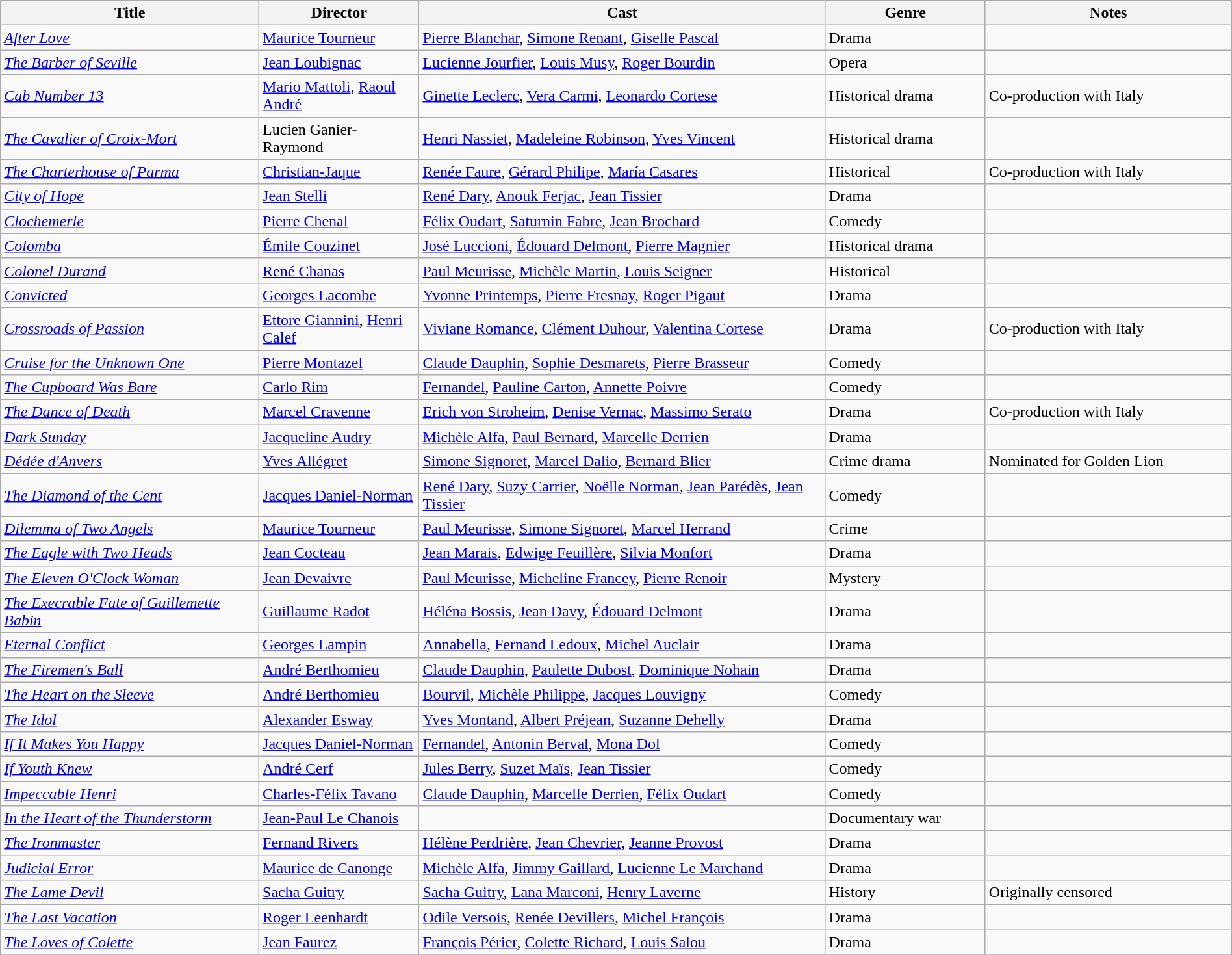<table class="wikitable" style="width:100%;">
<tr>
<th style="width:21%;">Title</th>
<th style="width:13%;">Director</th>
<th style="width:33%;">Cast</th>
<th style="width:13%;">Genre</th>
<th style="width:20%;">Notes</th>
</tr>
<tr>
<td><em><a href='#'>After Love</a></em></td>
<td><a href='#'>Maurice Tourneur</a></td>
<td><a href='#'>Pierre Blanchar</a>, <a href='#'>Simone Renant</a>, <a href='#'>Giselle Pascal</a></td>
<td>Drama</td>
<td></td>
</tr>
<tr>
<td><em><a href='#'>The Barber of Seville</a></em></td>
<td><a href='#'>Jean Loubignac</a></td>
<td><a href='#'>Lucienne Jourfier</a>, <a href='#'>Louis Musy</a>, <a href='#'>Roger Bourdin</a></td>
<td>Opera</td>
<td></td>
</tr>
<tr>
<td><em><a href='#'>Cab Number 13</a></em></td>
<td><a href='#'>Mario Mattoli</a>, <a href='#'>Raoul André</a></td>
<td><a href='#'>Ginette Leclerc</a>, <a href='#'>Vera Carmi</a>, <a href='#'>Leonardo Cortese</a></td>
<td>Historical drama</td>
<td>Co-production with Italy</td>
</tr>
<tr>
<td><em><a href='#'>The Cavalier of Croix-Mort</a></em></td>
<td>Lucien Ganier-Raymond</td>
<td><a href='#'>Henri Nassiet</a>, <a href='#'>Madeleine Robinson</a>, <a href='#'>Yves Vincent</a></td>
<td>Historical drama</td>
<td></td>
</tr>
<tr>
<td><em><a href='#'>The Charterhouse of Parma</a></em></td>
<td><a href='#'>Christian-Jaque</a></td>
<td><a href='#'>Renée Faure</a>, <a href='#'>Gérard Philipe</a>, <a href='#'>María Casares</a></td>
<td>Historical</td>
<td>Co-production with Italy</td>
</tr>
<tr>
<td><em><a href='#'>City of Hope</a></em></td>
<td><a href='#'>Jean Stelli</a></td>
<td><a href='#'>René Dary</a>, <a href='#'>Anouk Ferjac</a>, <a href='#'>Jean Tissier</a></td>
<td>Drama</td>
<td></td>
</tr>
<tr>
<td><em><a href='#'>Clochemerle</a></em></td>
<td><a href='#'>Pierre Chenal</a></td>
<td><a href='#'>Félix Oudart</a>, <a href='#'>Saturnin Fabre</a>, <a href='#'>Jean Brochard</a></td>
<td>Comedy</td>
<td></td>
</tr>
<tr>
<td><em><a href='#'>Colomba</a></em></td>
<td><a href='#'>Émile Couzinet</a></td>
<td><a href='#'>José Luccioni</a>, <a href='#'>Édouard Delmont</a>, <a href='#'>Pierre Magnier</a></td>
<td>Historical drama</td>
<td></td>
</tr>
<tr>
<td><em><a href='#'>Colonel Durand</a></em></td>
<td><a href='#'>René Chanas</a></td>
<td><a href='#'>Paul Meurisse</a>, <a href='#'>Michèle Martin</a>, <a href='#'>Louis Seigner</a></td>
<td>Historical</td>
<td></td>
</tr>
<tr>
<td><em><a href='#'>Convicted</a></em></td>
<td><a href='#'>Georges Lacombe</a></td>
<td><a href='#'>Yvonne Printemps</a>, <a href='#'>Pierre Fresnay</a>, <a href='#'>Roger Pigaut</a></td>
<td>Drama</td>
<td></td>
</tr>
<tr>
<td><em><a href='#'>Crossroads of Passion</a></em></td>
<td><a href='#'>Ettore Giannini</a>, <a href='#'>Henri Calef</a></td>
<td><a href='#'>Viviane Romance</a>, <a href='#'>Clément Duhour</a>, <a href='#'>Valentina Cortese</a></td>
<td>Drama</td>
<td>Co-production with Italy</td>
</tr>
<tr>
<td><em><a href='#'>Cruise for the Unknown One</a></em></td>
<td><a href='#'>Pierre Montazel</a></td>
<td><a href='#'>Claude Dauphin</a>, <a href='#'>Sophie Desmarets</a>, <a href='#'>Pierre Brasseur</a></td>
<td>Comedy</td>
<td></td>
</tr>
<tr>
<td><em><a href='#'>The Cupboard Was Bare</a></em></td>
<td><a href='#'>Carlo Rim</a></td>
<td><a href='#'>Fernandel</a>, <a href='#'>Pauline Carton</a>, <a href='#'>Annette Poivre</a></td>
<td>Comedy</td>
<td></td>
</tr>
<tr>
<td><em><a href='#'>The Dance of Death</a></em></td>
<td><a href='#'>Marcel Cravenne</a></td>
<td><a href='#'>Erich von Stroheim</a>, <a href='#'>Denise Vernac</a>, <a href='#'>Massimo Serato</a></td>
<td>Drama</td>
<td>Co-production with Italy</td>
</tr>
<tr>
<td><em><a href='#'>Dark Sunday</a></em></td>
<td><a href='#'>Jacqueline Audry</a></td>
<td><a href='#'>Michèle Alfa</a>, <a href='#'>Paul Bernard</a>, <a href='#'>Marcelle Derrien</a></td>
<td>Drama</td>
<td></td>
</tr>
<tr>
<td><em><a href='#'>Dédée d'Anvers</a></em></td>
<td><a href='#'>Yves Allégret</a></td>
<td><a href='#'>Simone Signoret</a>, <a href='#'>Marcel Dalio</a>, <a href='#'>Bernard Blier</a></td>
<td>Crime drama</td>
<td>Nominated for Golden Lion</td>
</tr>
<tr>
<td><em><a href='#'>The Diamond of the Cent</a></em></td>
<td><a href='#'>Jacques Daniel-Norman</a></td>
<td><a href='#'>René Dary</a>, <a href='#'>Suzy Carrier</a>, <a href='#'>Noëlle Norman</a>, <a href='#'>Jean Parédès</a>, <a href='#'>Jean Tissier</a></td>
<td>Comedy</td>
<td></td>
</tr>
<tr>
<td><em><a href='#'>Dilemma of Two Angels</a></em></td>
<td><a href='#'>Maurice Tourneur</a></td>
<td><a href='#'>Paul Meurisse</a>, <a href='#'>Simone Signoret</a>, <a href='#'>Marcel Herrand</a></td>
<td>Crime</td>
<td></td>
</tr>
<tr>
<td><em><a href='#'>The Eagle with Two Heads</a></em></td>
<td><a href='#'>Jean Cocteau</a></td>
<td><a href='#'>Jean Marais</a>, <a href='#'>Edwige Feuillère</a>, <a href='#'>Silvia Monfort</a></td>
<td>Drama</td>
<td></td>
</tr>
<tr>
<td><em><a href='#'>The Eleven O'Clock Woman</a></em></td>
<td><a href='#'>Jean Devaivre</a></td>
<td><a href='#'>Paul Meurisse</a>, <a href='#'>Micheline Francey</a>, <a href='#'>Pierre Renoir</a></td>
<td>Mystery</td>
<td></td>
</tr>
<tr>
<td><em><a href='#'>The Execrable Fate of Guillemette Babin</a></em></td>
<td><a href='#'>Guillaume Radot</a></td>
<td><a href='#'>Héléna Bossis</a>, <a href='#'>Jean Davy</a>, <a href='#'>Édouard Delmont</a></td>
<td>Drama</td>
<td></td>
</tr>
<tr>
<td><em><a href='#'>Eternal Conflict</a></em></td>
<td><a href='#'>Georges Lampin</a></td>
<td><a href='#'>Annabella</a>, <a href='#'>Fernand Ledoux</a>, <a href='#'>Michel Auclair</a></td>
<td>Drama</td>
<td></td>
</tr>
<tr>
<td><em><a href='#'>The Firemen's Ball</a></em></td>
<td><a href='#'>André Berthomieu</a></td>
<td><a href='#'>Claude Dauphin</a>, <a href='#'>Paulette Dubost</a>, <a href='#'>Dominique Nohain</a></td>
<td>Drama</td>
<td></td>
</tr>
<tr>
<td><em><a href='#'>The Heart on the Sleeve</a></em></td>
<td><a href='#'>André Berthomieu</a></td>
<td><a href='#'>Bourvil</a>, <a href='#'>Michèle Philippe</a>, <a href='#'>Jacques Louvigny</a></td>
<td>Comedy</td>
<td></td>
</tr>
<tr>
<td><em><a href='#'>The Idol</a></em></td>
<td><a href='#'>Alexander Esway</a></td>
<td><a href='#'>Yves Montand</a>, <a href='#'>Albert Préjean</a>, <a href='#'>Suzanne Dehelly</a></td>
<td>Drama</td>
<td></td>
</tr>
<tr>
<td><em><a href='#'>If It Makes You Happy</a></em></td>
<td><a href='#'>Jacques Daniel-Norman</a></td>
<td><a href='#'>Fernandel</a>, <a href='#'>Antonin Berval</a>, <a href='#'>Mona Dol</a></td>
<td>Comedy</td>
<td></td>
</tr>
<tr>
<td><em><a href='#'>If Youth Knew</a></em></td>
<td><a href='#'>André Cerf</a></td>
<td><a href='#'>Jules Berry</a>, <a href='#'>Suzet Maïs</a>, <a href='#'>Jean Tissier</a></td>
<td>Comedy</td>
<td></td>
</tr>
<tr>
<td><em><a href='#'>Impeccable Henri</a></em></td>
<td><a href='#'>Charles-Félix Tavano</a></td>
<td><a href='#'>Claude Dauphin</a>, <a href='#'>Marcelle Derrien</a>, <a href='#'>Félix Oudart</a></td>
<td>Comedy</td>
<td></td>
</tr>
<tr>
<td><em><a href='#'>In the Heart of the Thunderstorm</a></em></td>
<td><a href='#'>Jean-Paul Le Chanois</a></td>
<td></td>
<td>Documentary war</td>
<td></td>
</tr>
<tr>
<td><em><a href='#'>The Ironmaster</a></em></td>
<td><a href='#'>Fernand Rivers</a></td>
<td><a href='#'>Hélène Perdrière</a>, <a href='#'>Jean Chevrier</a>, <a href='#'>Jeanne Provost</a></td>
<td>Drama</td>
<td></td>
</tr>
<tr>
<td><em><a href='#'>Judicial Error</a></em></td>
<td><a href='#'>Maurice de Canonge</a></td>
<td><a href='#'>Michèle Alfa</a>, <a href='#'>Jimmy Gaillard</a>, <a href='#'>Lucienne Le Marchand</a></td>
<td>Drama</td>
<td></td>
</tr>
<tr>
<td><em><a href='#'>The Lame Devil</a></em></td>
<td><a href='#'>Sacha Guitry</a></td>
<td><a href='#'>Sacha Guitry</a>, <a href='#'>Lana Marconi</a>, <a href='#'>Henry Laverne</a></td>
<td>History</td>
<td>Originally censored</td>
</tr>
<tr>
<td><em><a href='#'>The Last Vacation</a></em></td>
<td><a href='#'>Roger Leenhardt</a></td>
<td><a href='#'>Odile Versois</a>, <a href='#'>Renée Devillers</a>, <a href='#'>Michel François</a></td>
<td>Drama</td>
<td></td>
</tr>
<tr>
<td><em><a href='#'>The Loves of Colette</a></em></td>
<td><a href='#'>Jean Faurez</a></td>
<td><a href='#'>François Périer</a>, <a href='#'>Colette Richard</a>, <a href='#'>Louis Salou</a></td>
<td>Drama</td>
<td></td>
</tr>
<tr>
</tr>
</table>
